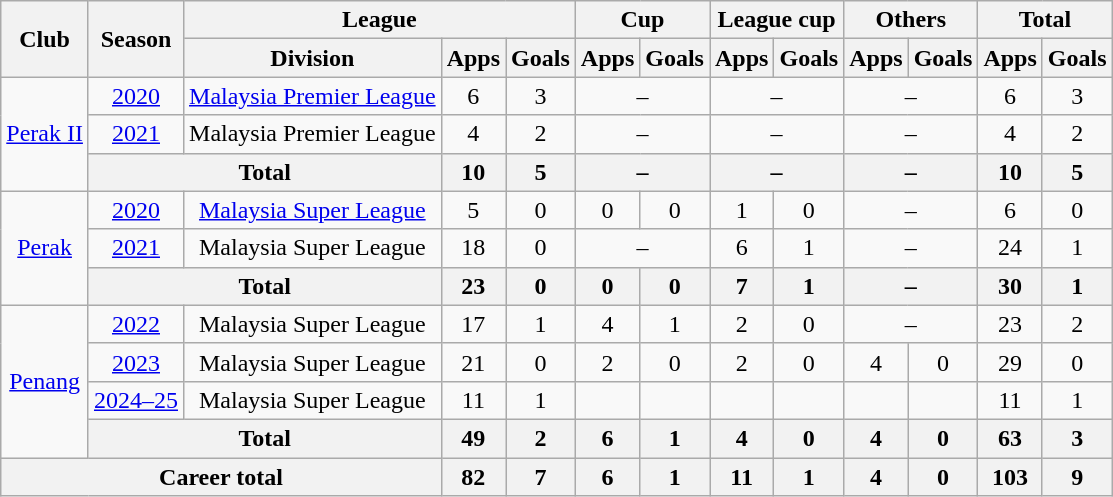<table class=wikitable style="text-align:center">
<tr>
<th rowspan="2">Club</th>
<th rowspan="2">Season</th>
<th colspan="3">League</th>
<th colspan="2">Cup</th>
<th colspan="2">League cup</th>
<th colspan="2">Others</th>
<th colspan="2">Total</th>
</tr>
<tr>
<th>Division</th>
<th>Apps</th>
<th>Goals</th>
<th>Apps</th>
<th>Goals</th>
<th>Apps</th>
<th>Goals</th>
<th>Apps</th>
<th>Goals</th>
<th>Apps</th>
<th>Goals</th>
</tr>
<tr>
<td rowspan="3"><a href='#'>Perak II</a></td>
<td><a href='#'>2020</a></td>
<td><a href='#'>Malaysia Premier League</a></td>
<td>6</td>
<td>3</td>
<td colspan="2">–</td>
<td colspan="2">–</td>
<td colspan="2">–</td>
<td>6</td>
<td>3</td>
</tr>
<tr>
<td><a href='#'>2021</a></td>
<td>Malaysia Premier League</td>
<td>4</td>
<td>2</td>
<td colspan="2">–</td>
<td colspan="2">–</td>
<td colspan="2">–</td>
<td>4</td>
<td>2</td>
</tr>
<tr>
<th colspan="2">Total</th>
<th>10</th>
<th>5</th>
<th colspan="2">–</th>
<th colspan="2">–</th>
<th colspan="2">–</th>
<th>10</th>
<th>5</th>
</tr>
<tr>
<td rowspan="3"><a href='#'>Perak</a></td>
<td><a href='#'>2020</a></td>
<td><a href='#'>Malaysia Super League</a></td>
<td>5</td>
<td>0</td>
<td>0</td>
<td>0</td>
<td>1</td>
<td>0</td>
<td colspan="2">–</td>
<td>6</td>
<td>0</td>
</tr>
<tr>
<td><a href='#'>2021</a></td>
<td>Malaysia Super League</td>
<td>18</td>
<td>0</td>
<td colspan="2">–</td>
<td>6</td>
<td>1</td>
<td colspan="2">–</td>
<td>24</td>
<td>1</td>
</tr>
<tr>
<th colspan="2">Total</th>
<th>23</th>
<th>0</th>
<th>0</th>
<th>0</th>
<th>7</th>
<th>1</th>
<th colspan="2">–</th>
<th>30</th>
<th>1</th>
</tr>
<tr>
<td rowspan="4"><a href='#'>Penang</a></td>
<td><a href='#'>2022</a></td>
<td>Malaysia Super League</td>
<td>17</td>
<td>1</td>
<td>4</td>
<td>1</td>
<td>2</td>
<td>0</td>
<td colspan="2">–</td>
<td>23</td>
<td>2</td>
</tr>
<tr>
<td><a href='#'>2023</a></td>
<td>Malaysia Super League</td>
<td>21</td>
<td>0</td>
<td>2</td>
<td>0</td>
<td>2</td>
<td>0</td>
<td>4</td>
<td>0</td>
<td>29</td>
<td>0</td>
</tr>
<tr>
<td><a href='#'>2024–25</a></td>
<td>Malaysia Super League</td>
<td>11</td>
<td>1</td>
<td></td>
<td></td>
<td></td>
<td></td>
<td></td>
<td></td>
<td>11</td>
<td>1</td>
</tr>
<tr>
<th colspan="2">Total</th>
<th>49</th>
<th>2</th>
<th>6</th>
<th>1</th>
<th>4</th>
<th>0</th>
<th>4</th>
<th>0</th>
<th>63</th>
<th>3</th>
</tr>
<tr>
<th colspan="3">Career total</th>
<th>82</th>
<th>7</th>
<th>6</th>
<th>1</th>
<th>11</th>
<th>1</th>
<th>4</th>
<th>0</th>
<th>103</th>
<th>9</th>
</tr>
</table>
